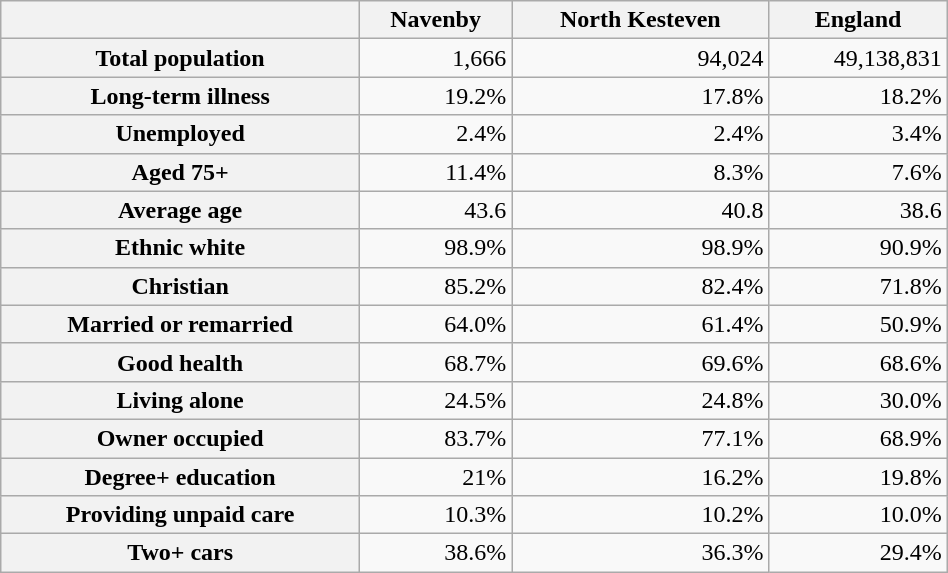<table class="wikitable" style="float: right; margin-left: 2em; width: 50%;">
<tr>
<th></th>
<th scope="col">Navenby</th>
<th scope="col">North Kesteven</th>
<th scope="col">England</th>
</tr>
<tr>
<th scope="row">Total population</th>
<td align="right">1,666</td>
<td align="right">94,024</td>
<td align="right">49,138,831</td>
</tr>
<tr>
<th scope="row">Long-term illness</th>
<td align="right">19.2%</td>
<td align="right">17.8%</td>
<td align="right">18.2%</td>
</tr>
<tr>
<th scope="row">Unemployed</th>
<td align="right">2.4%</td>
<td align="right">2.4%</td>
<td align="right">3.4%</td>
</tr>
<tr>
<th scope="row">Aged 75+</th>
<td align="right">11.4%</td>
<td align="right">8.3%</td>
<td align="right">7.6%</td>
</tr>
<tr>
<th scope="row">Average age</th>
<td align="right">43.6</td>
<td align="right">40.8</td>
<td align="right">38.6</td>
</tr>
<tr>
<th scope="row">Ethnic white</th>
<td align="right">98.9%</td>
<td align="right">98.9%</td>
<td align="right">90.9%</td>
</tr>
<tr>
<th scope="row">Christian</th>
<td align="right">85.2%</td>
<td align="right">82.4%</td>
<td align="right">71.8%</td>
</tr>
<tr>
<th scope="row">Married or remarried</th>
<td align="right">64.0%</td>
<td align="right">61.4%</td>
<td align="right">50.9%</td>
</tr>
<tr>
<th scope="row">Good health</th>
<td align="right">68.7%</td>
<td align="right">69.6%</td>
<td align="right">68.6%</td>
</tr>
<tr>
<th scope="row">Living alone</th>
<td align="right">24.5%</td>
<td align="right">24.8%</td>
<td align="right">30.0%</td>
</tr>
<tr>
<th scope="row">Owner occupied</th>
<td align="right">83.7%</td>
<td align="right">77.1%</td>
<td align="right">68.9%</td>
</tr>
<tr>
<th scope="row">Degree+ education</th>
<td align="right">21%</td>
<td align="right">16.2%</td>
<td align="right">19.8%</td>
</tr>
<tr>
<th scope="row">Providing unpaid care</th>
<td align="right">10.3%</td>
<td align="right">10.2%</td>
<td align="right">10.0%</td>
</tr>
<tr>
<th scope="row">Two+ cars</th>
<td align="right">38.6%</td>
<td align="right">36.3%</td>
<td align="right">29.4%</td>
</tr>
</table>
